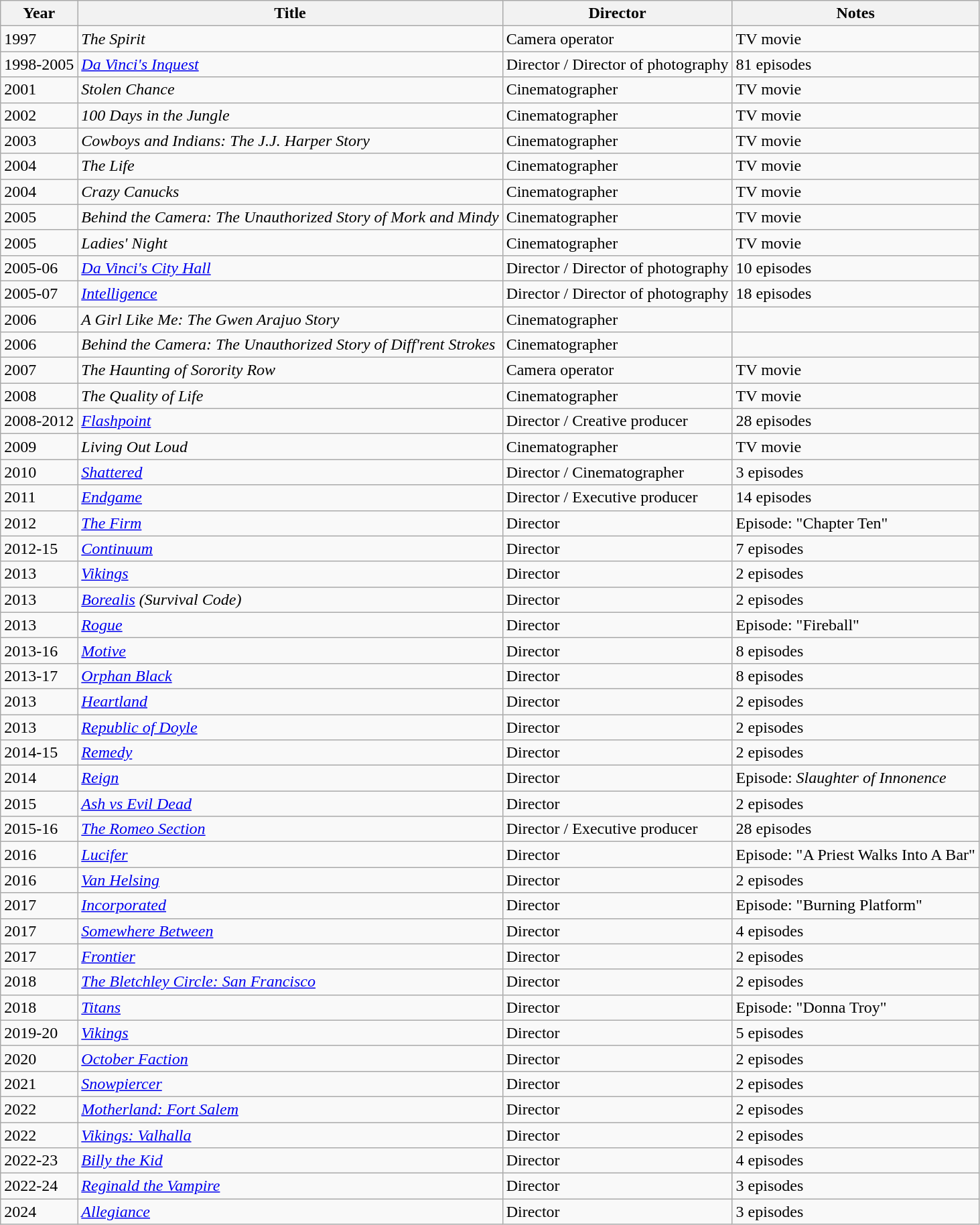<table class="wikitable sortable">
<tr>
<th>Year</th>
<th>Title</th>
<th>Director</th>
<th>Notes</th>
</tr>
<tr>
<td>1997</td>
<td><em>The Spirit</em></td>
<td>Camera operator</td>
<td>TV movie</td>
</tr>
<tr>
<td>1998-2005</td>
<td><em><a href='#'>Da Vinci's Inquest</a></em></td>
<td>Director / Director of photography</td>
<td>81 episodes</td>
</tr>
<tr>
<td>2001</td>
<td><em>Stolen Chance</em></td>
<td>Cinematographer</td>
<td>TV movie</td>
</tr>
<tr>
<td>2002</td>
<td><em>100 Days in the Jungle</em></td>
<td>Cinematographer</td>
<td>TV movie</td>
</tr>
<tr>
<td>2003</td>
<td><em>Cowboys and Indians: The J.J. Harper Story</em></td>
<td>Cinematographer</td>
<td>TV movie</td>
</tr>
<tr>
<td>2004</td>
<td><em>The Life</em></td>
<td>Cinematographer</td>
<td>TV movie</td>
</tr>
<tr>
<td>2004</td>
<td><em>Crazy Canucks</em></td>
<td>Cinematographer</td>
<td>TV movie</td>
</tr>
<tr>
<td>2005</td>
<td><em>Behind the Camera: The Unauthorized Story of Mork and Mindy</em></td>
<td>Cinematographer</td>
<td>TV movie</td>
</tr>
<tr>
<td>2005</td>
<td><em>Ladies' Night</em></td>
<td>Cinematographer</td>
<td>TV movie</td>
</tr>
<tr>
<td>2005-06</td>
<td><em><a href='#'>Da Vinci's City Hall</a></em></td>
<td>Director / Director of photography</td>
<td>10 episodes</td>
</tr>
<tr>
<td>2005-07</td>
<td><em><a href='#'>Intelligence</a></em></td>
<td>Director / Director of photography</td>
<td>18 episodes</td>
</tr>
<tr>
<td>2006</td>
<td><em>A Girl Like Me: The Gwen Arajuo Story</em></td>
<td>Cinematographer</td>
<td></td>
</tr>
<tr>
<td>2006</td>
<td><em>Behind the Camera: The Unauthorized Story of Diff'rent Strokes</em></td>
<td>Cinematographer</td>
<td></td>
</tr>
<tr>
<td>2007</td>
<td><em>The Haunting of Sorority Row</em></td>
<td>Camera operator</td>
<td>TV movie</td>
</tr>
<tr>
<td>2008</td>
<td><em>The Quality of Life</em></td>
<td>Cinematographer</td>
<td>TV movie</td>
</tr>
<tr>
<td>2008-2012</td>
<td><em><a href='#'>Flashpoint</a></em></td>
<td>Director / Creative producer</td>
<td>28 episodes</td>
</tr>
<tr>
<td>2009</td>
<td><em>Living Out Loud</em></td>
<td>Cinematographer</td>
<td>TV movie</td>
</tr>
<tr>
<td>2010</td>
<td><em><a href='#'>Shattered</a></em></td>
<td>Director / Cinematographer</td>
<td>3 episodes</td>
</tr>
<tr>
<td>2011</td>
<td><em><a href='#'>Endgame</a></em></td>
<td>Director / Executive producer</td>
<td>14 episodes</td>
</tr>
<tr>
<td>2012</td>
<td><em><a href='#'>The Firm</a></em></td>
<td>Director</td>
<td>Episode: "Chapter Ten"</td>
</tr>
<tr>
<td>2012-15</td>
<td><em><a href='#'>Continuum</a></em></td>
<td>Director</td>
<td>7 episodes</td>
</tr>
<tr>
<td>2013</td>
<td><em><a href='#'>Vikings</a></em></td>
<td>Director</td>
<td>2 episodes</td>
</tr>
<tr>
<td>2013</td>
<td><em><a href='#'>Borealis</a> (Survival Code)</em></td>
<td>Director</td>
<td>2 episodes</td>
</tr>
<tr>
<td>2013</td>
<td><em><a href='#'>Rogue</a></em></td>
<td>Director</td>
<td>Episode: "Fireball"</td>
</tr>
<tr>
<td>2013-16</td>
<td><em><a href='#'>Motive</a></em></td>
<td>Director</td>
<td>8 episodes</td>
</tr>
<tr>
<td>2013-17</td>
<td><em><a href='#'>Orphan Black</a></em></td>
<td>Director</td>
<td>8 episodes</td>
</tr>
<tr>
<td>2013</td>
<td><em><a href='#'>Heartland</a></em></td>
<td>Director</td>
<td>2 episodes</td>
</tr>
<tr>
<td>2013</td>
<td><em><a href='#'>Republic of Doyle</a></em></td>
<td>Director</td>
<td>2 episodes</td>
</tr>
<tr>
<td>2014-15</td>
<td><em><a href='#'>Remedy</a></em></td>
<td>Director</td>
<td>2 episodes</td>
</tr>
<tr>
<td>2014</td>
<td><em><a href='#'>Reign</a></em></td>
<td>Director</td>
<td>Episode: <em>Slaughter of Innonence</em></td>
</tr>
<tr>
<td>2015</td>
<td><em><a href='#'>Ash vs Evil Dead</a></em></td>
<td>Director</td>
<td>2 episodes</td>
</tr>
<tr>
<td>2015-16</td>
<td><em><a href='#'>The Romeo Section</a></em></td>
<td>Director / Executive producer</td>
<td>28 episodes</td>
</tr>
<tr>
<td>2016</td>
<td><em><a href='#'>Lucifer</a></em></td>
<td>Director</td>
<td>Episode: "A Priest Walks Into A Bar"</td>
</tr>
<tr>
<td>2016</td>
<td><em><a href='#'>Van Helsing</a></em></td>
<td>Director</td>
<td>2 episodes</td>
</tr>
<tr>
<td>2017</td>
<td><em><a href='#'>Incorporated</a></em></td>
<td>Director</td>
<td>Episode: "Burning Platform"</td>
</tr>
<tr>
<td>2017</td>
<td><em><a href='#'>Somewhere Between</a></em></td>
<td>Director</td>
<td>4 episodes</td>
</tr>
<tr>
<td>2017</td>
<td><em><a href='#'>Frontier</a></em></td>
<td>Director</td>
<td>2 episodes</td>
</tr>
<tr>
<td>2018</td>
<td><em><a href='#'>The Bletchley Circle: San Francisco</a></em></td>
<td>Director</td>
<td>2 episodes</td>
</tr>
<tr>
<td>2018</td>
<td><em><a href='#'>Titans</a></em></td>
<td>Director</td>
<td>Episode: "Donna Troy"</td>
</tr>
<tr>
<td>2019-20</td>
<td><em><a href='#'>Vikings</a></em></td>
<td>Director</td>
<td>5 episodes</td>
</tr>
<tr>
<td>2020</td>
<td><em><a href='#'>October Faction</a></em></td>
<td>Director</td>
<td>2 episodes</td>
</tr>
<tr>
<td>2021</td>
<td><em><a href='#'>Snowpiercer</a></em></td>
<td>Director</td>
<td>2 episodes</td>
</tr>
<tr>
<td>2022</td>
<td><em><a href='#'>Motherland: Fort Salem</a></em></td>
<td>Director</td>
<td>2 episodes</td>
</tr>
<tr>
<td>2022</td>
<td><em><a href='#'>Vikings: Valhalla</a></em></td>
<td>Director</td>
<td>2 episodes</td>
</tr>
<tr>
<td>2022-23</td>
<td><em><a href='#'>Billy the Kid</a></em></td>
<td>Director</td>
<td>4 episodes</td>
</tr>
<tr>
<td>2022-24</td>
<td><em><a href='#'>Reginald the Vampire</a></em></td>
<td>Director</td>
<td>3 episodes</td>
</tr>
<tr>
<td>2024</td>
<td><em><a href='#'>Allegiance</a></em></td>
<td>Director</td>
<td>3 episodes</td>
</tr>
</table>
